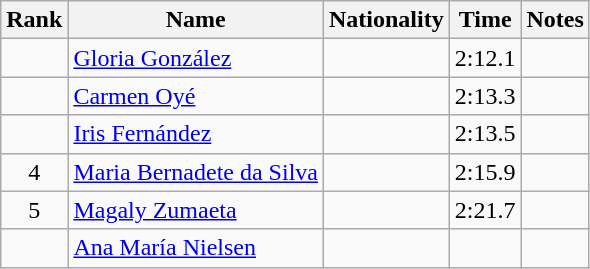<table class="wikitable sortable" style="text-align:center">
<tr>
<th>Rank</th>
<th>Name</th>
<th>Nationality</th>
<th>Time</th>
<th>Notes</th>
</tr>
<tr>
<td></td>
<td align=left><a href='#'>Gloria González</a></td>
<td align=left></td>
<td>2:12.1</td>
<td></td>
</tr>
<tr>
<td></td>
<td align=left><a href='#'>Carmen Oyé</a></td>
<td align=left></td>
<td>2:13.3</td>
<td></td>
</tr>
<tr>
<td></td>
<td align=left><a href='#'>Iris Fernández</a></td>
<td align=left></td>
<td>2:13.5</td>
<td></td>
</tr>
<tr>
<td>4</td>
<td align=left><a href='#'>Maria Bernadete da Silva</a></td>
<td align=left></td>
<td>2:15.9</td>
<td></td>
</tr>
<tr>
<td>5</td>
<td align=left><a href='#'>Magaly Zumaeta</a></td>
<td align=left></td>
<td>2:21.7</td>
<td></td>
</tr>
<tr>
<td></td>
<td align=left><a href='#'>Ana María Nielsen</a></td>
<td align=left></td>
<td></td>
<td></td>
</tr>
</table>
